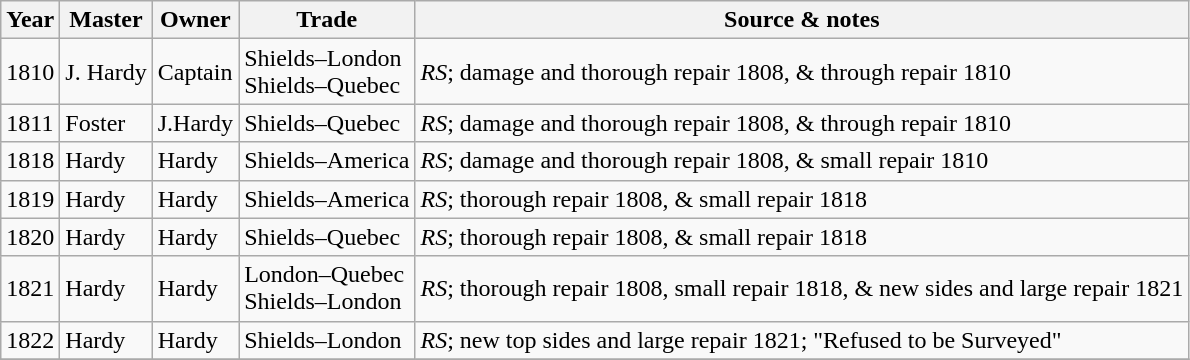<table class=" wikitable">
<tr>
<th>Year</th>
<th>Master</th>
<th>Owner</th>
<th>Trade</th>
<th>Source & notes</th>
</tr>
<tr>
<td>1810</td>
<td>J. Hardy</td>
<td>Captain</td>
<td>Shields–London<br>Shields–Quebec</td>
<td><em>RS</em>; damage and thorough repair 1808, & through repair 1810</td>
</tr>
<tr>
<td>1811</td>
<td>Foster</td>
<td>J.Hardy</td>
<td>Shields–Quebec</td>
<td><em>RS</em>; damage and thorough repair 1808, & through repair 1810</td>
</tr>
<tr>
<td>1818</td>
<td>Hardy</td>
<td>Hardy</td>
<td>Shields–America</td>
<td><em>RS</em>; damage and thorough repair 1808, & small repair 1810</td>
</tr>
<tr>
<td>1819</td>
<td>Hardy</td>
<td>Hardy</td>
<td>Shields–America</td>
<td><em>RS</em>; thorough repair 1808, & small repair 1818</td>
</tr>
<tr>
<td>1820</td>
<td>Hardy</td>
<td>Hardy</td>
<td>Shields–Quebec</td>
<td><em>RS</em>; thorough repair 1808, & small repair 1818</td>
</tr>
<tr>
<td>1821</td>
<td>Hardy</td>
<td>Hardy</td>
<td>London–Quebec<br>Shields–London</td>
<td><em>RS</em>; thorough repair 1808, small repair 1818, & new sides and large repair 1821</td>
</tr>
<tr>
<td>1822</td>
<td>Hardy</td>
<td>Hardy</td>
<td>Shields–London</td>
<td><em>RS</em>; new top sides and large repair 1821; "Refused to be Surveyed"</td>
</tr>
<tr>
</tr>
</table>
